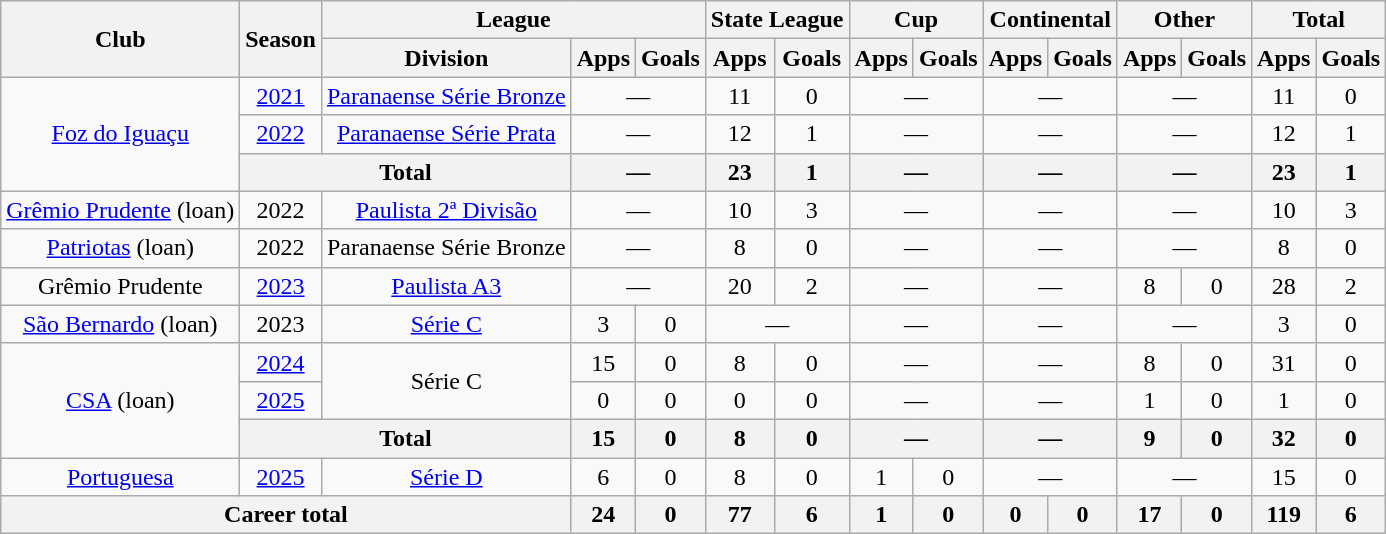<table class="wikitable" style="text-align: center;">
<tr>
<th rowspan="2">Club</th>
<th rowspan="2">Season</th>
<th colspan="3">League</th>
<th colspan="2">State League</th>
<th colspan="2">Cup</th>
<th colspan="2">Continental</th>
<th colspan="2">Other</th>
<th colspan="2">Total</th>
</tr>
<tr>
<th>Division</th>
<th>Apps</th>
<th>Goals</th>
<th>Apps</th>
<th>Goals</th>
<th>Apps</th>
<th>Goals</th>
<th>Apps</th>
<th>Goals</th>
<th>Apps</th>
<th>Goals</th>
<th>Apps</th>
<th>Goals</th>
</tr>
<tr>
<td rowspan="3" valign="center"><a href='#'>Foz do Iguaçu</a></td>
<td><a href='#'>2021</a></td>
<td><a href='#'>Paranaense Série Bronze</a></td>
<td colspan="2">—</td>
<td>11</td>
<td>0</td>
<td colspan="2">—</td>
<td colspan="2">—</td>
<td colspan="2">—</td>
<td>11</td>
<td>0</td>
</tr>
<tr>
<td><a href='#'>2022</a></td>
<td><a href='#'>Paranaense Série Prata</a></td>
<td colspan="2">—</td>
<td>12</td>
<td>1</td>
<td colspan="2">—</td>
<td colspan="2">—</td>
<td colspan="2">—</td>
<td>12</td>
<td>1</td>
</tr>
<tr>
<th colspan="2">Total</th>
<th colspan="2">—</th>
<th>23</th>
<th>1</th>
<th colspan="2">—</th>
<th colspan="2">—</th>
<th colspan="2">—</th>
<th>23</th>
<th>1</th>
</tr>
<tr>
<td valign="center"><a href='#'>Grêmio Prudente</a> (loan)</td>
<td>2022</td>
<td><a href='#'>Paulista 2ª Divisão</a></td>
<td colspan="2">—</td>
<td>10</td>
<td>3</td>
<td colspan="2">—</td>
<td colspan="2">—</td>
<td colspan="2">—</td>
<td>10</td>
<td>3</td>
</tr>
<tr>
<td valign="center"><a href='#'>Patriotas</a> (loan)</td>
<td>2022</td>
<td>Paranaense Série Bronze</td>
<td colspan="2">—</td>
<td>8</td>
<td>0</td>
<td colspan="2">—</td>
<td colspan="2">—</td>
<td colspan="2">—</td>
<td>8</td>
<td>0</td>
</tr>
<tr>
<td valign="center">Grêmio Prudente</td>
<td><a href='#'>2023</a></td>
<td><a href='#'>Paulista A3</a></td>
<td colspan="2">—</td>
<td>20</td>
<td>2</td>
<td colspan="2">—</td>
<td colspan="2">—</td>
<td>8</td>
<td>0</td>
<td>28</td>
<td>2</td>
</tr>
<tr>
<td valign="center"><a href='#'>São Bernardo</a> (loan)</td>
<td>2023</td>
<td><a href='#'>Série C</a></td>
<td>3</td>
<td>0</td>
<td colspan="2">—</td>
<td colspan="2">—</td>
<td colspan="2">—</td>
<td colspan="2">—</td>
<td>3</td>
<td>0</td>
</tr>
<tr>
<td rowspan="3" valign="center"><a href='#'>CSA</a> (loan)</td>
<td><a href='#'>2024</a></td>
<td rowspan="2">Série C</td>
<td>15</td>
<td>0</td>
<td>8</td>
<td>0</td>
<td colspan="2">—</td>
<td colspan="2">—</td>
<td>8</td>
<td>0</td>
<td>31</td>
<td>0</td>
</tr>
<tr>
<td><a href='#'>2025</a></td>
<td>0</td>
<td>0</td>
<td>0</td>
<td>0</td>
<td colspan="2">—</td>
<td colspan="2">—</td>
<td>1</td>
<td>0</td>
<td>1</td>
<td>0</td>
</tr>
<tr>
<th colspan="2">Total</th>
<th>15</th>
<th>0</th>
<th>8</th>
<th>0</th>
<th colspan="2">—</th>
<th colspan="2">—</th>
<th>9</th>
<th>0</th>
<th>32</th>
<th>0</th>
</tr>
<tr>
<td valign="center"><a href='#'>Portuguesa</a></td>
<td><a href='#'>2025</a></td>
<td><a href='#'>Série D</a></td>
<td>6</td>
<td>0</td>
<td>8</td>
<td>0</td>
<td>1</td>
<td>0</td>
<td colspan="2">—</td>
<td colspan="2">—</td>
<td>15</td>
<td>0</td>
</tr>
<tr>
<th colspan="3"><strong>Career total</strong></th>
<th>24</th>
<th>0</th>
<th>77</th>
<th>6</th>
<th>1</th>
<th>0</th>
<th>0</th>
<th>0</th>
<th>17</th>
<th>0</th>
<th>119</th>
<th>6</th>
</tr>
</table>
